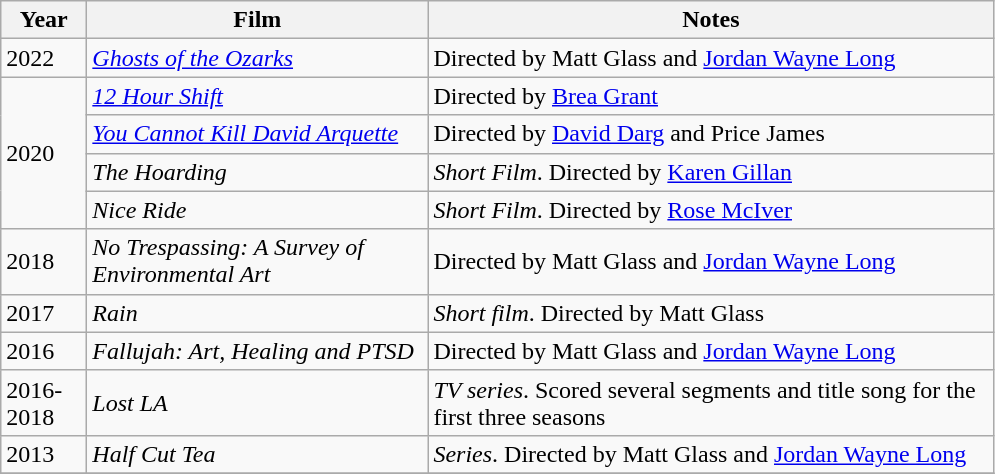<table class="wikitable">
<tr>
<th width="50">Year</th>
<th width="220">Film</th>
<th width="370">Notes</th>
</tr>
<tr>
<td>2022</td>
<td align="left"><em><a href='#'>Ghosts of the Ozarks</a></em></td>
<td>Directed by Matt Glass and <a href='#'>Jordan Wayne Long</a></td>
</tr>
<tr>
<td rowspan=4>2020</td>
<td align="left"><em><a href='#'>12 Hour Shift</a></em></td>
<td>Directed by <a href='#'>Brea Grant</a></td>
</tr>
<tr>
<td align="left"><em><a href='#'>You Cannot Kill David Arquette</a></em></td>
<td>Directed by <a href='#'>David Darg</a> and Price James</td>
</tr>
<tr>
<td align="left"><em>The Hoarding</em></td>
<td><em>Short Film</em>. Directed by <a href='#'>Karen Gillan</a></td>
</tr>
<tr>
<td align="left"><em>Nice Ride</em></td>
<td><em>Short Film</em>. Directed by <a href='#'>Rose McIver</a></td>
</tr>
<tr>
<td>2018</td>
<td align="left"><em>No Trespassing: A Survey of Environmental Art</em></td>
<td>Directed by Matt Glass and <a href='#'>Jordan Wayne Long</a></td>
</tr>
<tr>
<td>2017</td>
<td align="left"><em>Rain</em></td>
<td><em>Short film</em>. Directed by Matt Glass</td>
</tr>
<tr>
<td>2016</td>
<td align="left"><em>Fallujah: Art, Healing and PTSD</em></td>
<td>Directed by Matt Glass and <a href='#'>Jordan Wayne Long</a></td>
</tr>
<tr>
<td>2016-2018</td>
<td align="left"><em>Lost LA</em></td>
<td><em>TV series</em>. Scored several segments and title song for the first three seasons</td>
</tr>
<tr>
<td>2013</td>
<td align="left"><em>Half Cut Tea</em></td>
<td><em>Series</em>. Directed by Matt Glass and <a href='#'>Jordan Wayne Long</a></td>
</tr>
<tr>
</tr>
</table>
